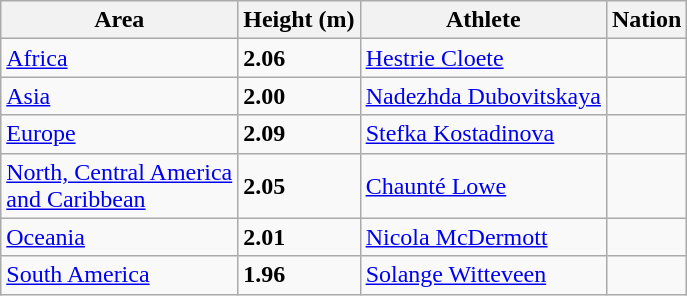<table class="wikitable">
<tr>
<th>Area</th>
<th>Height (m)</th>
<th>Athlete</th>
<th>Nation</th>
</tr>
<tr>
<td><a href='#'>Africa</a> </td>
<td><strong>2.06</strong></td>
<td><a href='#'>Hestrie Cloete</a></td>
<td></td>
</tr>
<tr>
<td><a href='#'>Asia</a> </td>
<td><strong>2.00</strong></td>
<td><a href='#'>Nadezhda Dubovitskaya</a></td>
<td></td>
</tr>
<tr>
<td><a href='#'>Europe</a> </td>
<td><strong>2.09</strong> </td>
<td><a href='#'>Stefka Kostadinova</a></td>
<td></td>
</tr>
<tr>
<td><a href='#'>North, Central America<br> and Caribbean</a> </td>
<td><strong>2.05</strong></td>
<td><a href='#'>Chaunté Lowe</a></td>
<td></td>
</tr>
<tr>
<td><a href='#'>Oceania</a> </td>
<td><strong>2.01</strong></td>
<td><a href='#'>Nicola McDermott</a></td>
<td></td>
</tr>
<tr>
<td><a href='#'>South America</a> </td>
<td><strong>1.96</strong></td>
<td><a href='#'>Solange Witteveen</a></td>
<td></td>
</tr>
</table>
